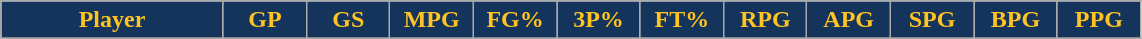<table class="wikitable sortable" style="text-align:center;">
<tr>
<th style="background:#14345B;color:#ffc322;" width="16%">Player</th>
<th style="background:#14345B;color:#ffc322;" width="6%">GP</th>
<th style="background:#14345B;color:#ffc322;" width="6%">GS</th>
<th style="background:#14345B;color:#ffc322;" width="6%">MPG</th>
<th style="background:#14345B;color:#ffc322;" width="6%">FG%</th>
<th style="background:#14345B;color:#ffc322;" width="6%">3P%</th>
<th style="background:#14345B;color:#ffc322;" width="6%">FT%</th>
<th style="background:#14345B;color:#ffc322;" width="6%">RPG</th>
<th style="background:#14345B;color:#ffc322;" width="6%">APG</th>
<th style="background:#14345B;color:#ffc322;" width="6%">SPG</th>
<th style="background:#14345B;color:#ffc322;" width="6%">BPG</th>
<th style="background:#14345B;color:#ffc322;" width="6%">PPG</th>
</tr>
<tr>
</tr>
</table>
